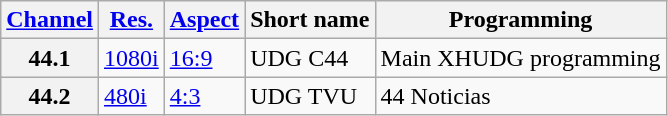<table class="wikitable sortable">
<tr>
<th><a href='#'>Channel</a></th>
<th scope = "col"><a href='#'>Res.</a></th>
<th scope = "col"><a href='#'>Aspect</a></th>
<th scope = "col">Short name</th>
<th scope = "col">Programming</th>
</tr>
<tr>
<th scope = "row">44.1</th>
<td rowspan=1><a href='#'>1080i</a></td>
<td rowspan=1><a href='#'>16:9</a></td>
<td>UDG C44</td>
<td>Main XHUDG programming</td>
</tr>
<tr>
<th scope = "row">44.2</th>
<td><a href='#'>480i</a></td>
<td><a href='#'>4:3</a></td>
<td>UDG TVU</td>
<td>44 Noticias</td>
</tr>
</table>
